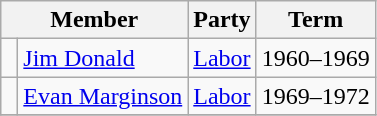<table class="wikitable">
<tr>
<th colspan="2">Member</th>
<th>Party</th>
<th>Term</th>
</tr>
<tr>
<td> </td>
<td><a href='#'>Jim Donald</a></td>
<td><a href='#'>Labor</a></td>
<td>1960–1969</td>
</tr>
<tr>
<td> </td>
<td><a href='#'>Evan Marginson</a></td>
<td><a href='#'>Labor</a></td>
<td>1969–1972</td>
</tr>
<tr>
</tr>
</table>
